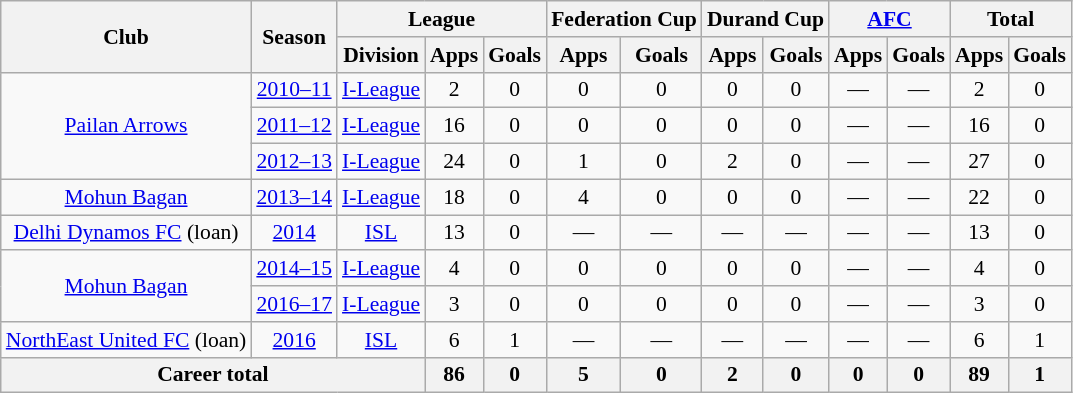<table class="wikitable" style="font-size:90%; text-align:center;">
<tr>
<th rowspan="2">Club</th>
<th rowspan="2">Season</th>
<th colspan="3">League</th>
<th colspan="2">Federation Cup</th>
<th colspan="2">Durand Cup</th>
<th colspan="2"><a href='#'>AFC</a></th>
<th colspan="2">Total</th>
</tr>
<tr>
<th>Division</th>
<th>Apps</th>
<th>Goals</th>
<th>Apps</th>
<th>Goals</th>
<th>Apps</th>
<th>Goals</th>
<th>Apps</th>
<th>Goals</th>
<th>Apps</th>
<th>Goals</th>
</tr>
<tr>
<td rowspan="3"><a href='#'>Pailan Arrows</a></td>
<td><a href='#'>2010–11</a></td>
<td><a href='#'>I-League</a></td>
<td>2</td>
<td>0</td>
<td>0</td>
<td>0</td>
<td>0</td>
<td>0</td>
<td>—</td>
<td>—</td>
<td>2</td>
<td>0</td>
</tr>
<tr>
<td><a href='#'>2011–12</a></td>
<td><a href='#'>I-League</a></td>
<td>16</td>
<td>0</td>
<td>0</td>
<td>0</td>
<td>0</td>
<td>0</td>
<td>—</td>
<td>—</td>
<td>16</td>
<td>0</td>
</tr>
<tr>
<td><a href='#'>2012–13</a></td>
<td><a href='#'>I-League</a></td>
<td>24</td>
<td>0</td>
<td>1</td>
<td>0</td>
<td>2</td>
<td>0</td>
<td>—</td>
<td>—</td>
<td>27</td>
<td>0</td>
</tr>
<tr>
<td rowspan="1"><a href='#'>Mohun Bagan</a></td>
<td><a href='#'>2013–14</a></td>
<td><a href='#'>I-League</a></td>
<td>18</td>
<td>0</td>
<td>4</td>
<td>0</td>
<td>0</td>
<td>0</td>
<td>—</td>
<td>—</td>
<td>22</td>
<td>0</td>
</tr>
<tr>
<td rowspan="1"><a href='#'>Delhi Dynamos FC</a> (loan)</td>
<td><a href='#'>2014</a></td>
<td><a href='#'>ISL</a></td>
<td>13</td>
<td>0</td>
<td>—</td>
<td>—</td>
<td>—</td>
<td>—</td>
<td>—</td>
<td>—</td>
<td>13</td>
<td>0</td>
</tr>
<tr>
<td rowspan="2"><a href='#'>Mohun Bagan</a></td>
<td><a href='#'>2014–15</a></td>
<td><a href='#'>I-League</a></td>
<td>4</td>
<td>0</td>
<td>0</td>
<td>0</td>
<td>0</td>
<td>0</td>
<td>—</td>
<td>—</td>
<td>4</td>
<td>0</td>
</tr>
<tr>
<td><a href='#'>2016–17</a></td>
<td><a href='#'>I-League</a></td>
<td>3</td>
<td>0</td>
<td>0</td>
<td>0</td>
<td>0</td>
<td>0</td>
<td>—</td>
<td>—</td>
<td>3</td>
<td>0</td>
</tr>
<tr>
<td rowspan="1"><a href='#'>NorthEast United FC</a> (loan)</td>
<td><a href='#'>2016</a></td>
<td><a href='#'>ISL</a></td>
<td>6</td>
<td>1</td>
<td>—</td>
<td>—</td>
<td>—</td>
<td>—</td>
<td>—</td>
<td>—</td>
<td>6</td>
<td>1</td>
</tr>
<tr>
<th colspan="3">Career total</th>
<th>86</th>
<th>0</th>
<th>5</th>
<th>0</th>
<th>2</th>
<th>0</th>
<th>0</th>
<th>0</th>
<th>89</th>
<th>1</th>
</tr>
</table>
